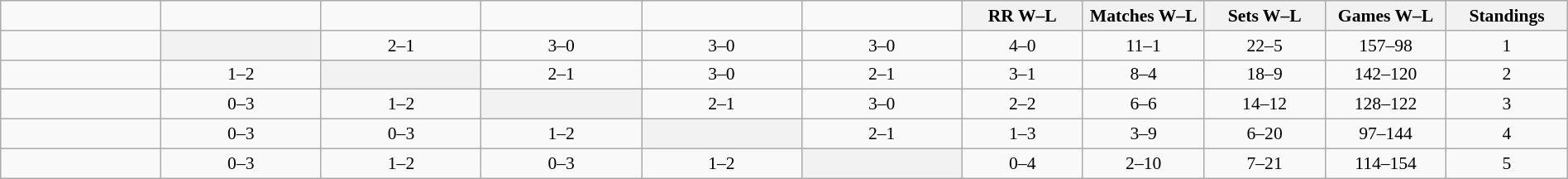<table class="wikitable" style="width: 100%; text-align:center; font-size:90%">
<tr>
<td width=108></td>
<td width=108></td>
<td width=108></td>
<td width=108></td>
<td width=108></td>
<td width=108></td>
<th width=80>RR W–L</th>
<th width=80>Matches W–L</th>
<th width=80>Sets W–L</th>
<th width=80>Games W–L</th>
<th width=80>Standings</th>
</tr>
<tr>
<td style="text-align:left;"></td>
<th bgcolor="ededed"></th>
<td>2–1</td>
<td>3–0</td>
<td>3–0</td>
<td>3–0</td>
<td>4–0</td>
<td>11–1</td>
<td>22–5</td>
<td>157–98</td>
<td>1</td>
</tr>
<tr>
<td style="text-align:left;"></td>
<td>1–2</td>
<th bgcolor="ededed"></th>
<td>2–1</td>
<td>3–0</td>
<td>2–1</td>
<td>3–1</td>
<td>8–4</td>
<td>18–9</td>
<td>142–120</td>
<td>2</td>
</tr>
<tr>
<td style="text-align:left;"></td>
<td>0–3</td>
<td>1–2</td>
<th bgcolor="ededed"></th>
<td>2–1</td>
<td>3–0</td>
<td>2–2</td>
<td>6–6</td>
<td>14–12</td>
<td>128–122</td>
<td>3</td>
</tr>
<tr>
<td style="text-align:left;"></td>
<td>0–3</td>
<td>0–3</td>
<td>1–2</td>
<th bgcolor="ededed"></th>
<td>2–1</td>
<td>1–3</td>
<td>3–9</td>
<td>6–20</td>
<td>97–144</td>
<td>4</td>
</tr>
<tr>
<td style="text-align:left;"></td>
<td>0–3</td>
<td>1–2</td>
<td>0–3</td>
<td>1–2</td>
<th bgcolor="ededed"></th>
<td>0–4</td>
<td>2–10</td>
<td>7–21</td>
<td>114–154</td>
<td>5</td>
</tr>
</table>
